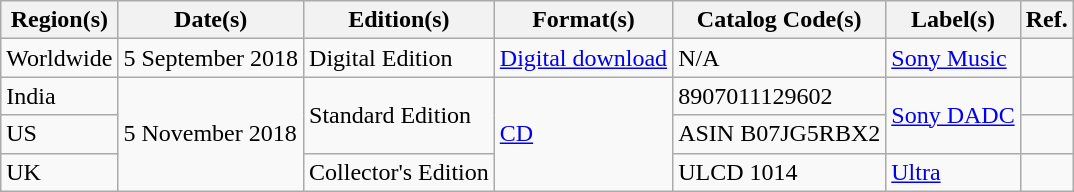<table class="wikitable">
<tr>
<th>Region(s)</th>
<th>Date(s)</th>
<th>Edition(s)</th>
<th>Format(s)</th>
<th>Catalog Code(s)</th>
<th>Label(s)</th>
<th>Ref.</th>
</tr>
<tr>
<td>Worldwide</td>
<td>5 September 2018</td>
<td>Digital Edition</td>
<td><a href='#'>Digital download</a></td>
<td>N/A</td>
<td><a href='#'>Sony Music</a></td>
<td></td>
</tr>
<tr>
<td>India</td>
<td rowspan="3">5 November 2018</td>
<td rowspan="2">Standard Edition</td>
<td rowspan="3"><a href='#'>CD</a></td>
<td>8907011129602</td>
<td rowspan="2"><a href='#'>Sony DADC</a></td>
<td></td>
</tr>
<tr>
<td>US</td>
<td>ASIN B07JG5RBX2</td>
<td></td>
</tr>
<tr>
<td>UK</td>
<td>Collector's Edition</td>
<td>ULCD 1014</td>
<td><a href='#'>Ultra</a></td>
<td></td>
</tr>
</table>
